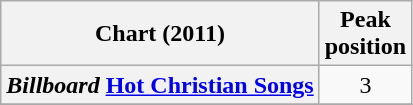<table class="wikitable plainrowheaders" style="text-align:center;">
<tr>
<th scope="col">Chart (2011)</th>
<th scope="col">Peak<br>position</th>
</tr>
<tr>
<th scope="row"><em>Billboard</em> <a href='#'>Hot Christian Songs</a></th>
<td align="center">3</td>
</tr>
<tr>
</tr>
</table>
